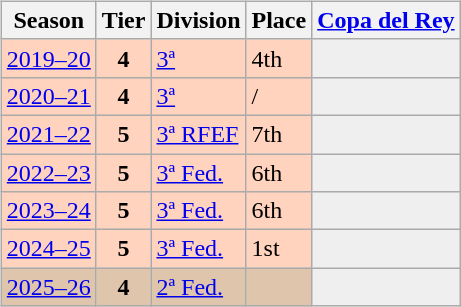<table>
<tr>
<td valign="top" width=0%><br><table class="wikitable">
<tr style="background:#f0f6fa;">
<th>Season</th>
<th>Tier</th>
<th>Division</th>
<th>Place</th>
<th><a href='#'>Copa del Rey</a></th>
</tr>
<tr>
<td style="background:#FFD3BD;"><a href='#'>2019–20</a></td>
<th style="background:#FFD3BD;">4</th>
<td style="background:#FFD3BD;"><a href='#'>3ª</a></td>
<td style="background:#FFD3BD;">4th</td>
<td style="background:#efefef;"></td>
</tr>
<tr>
<td style="background:#FFD3BD;"><a href='#'>2020–21</a></td>
<th style="background:#FFD3BD;">4</th>
<td style="background:#FFD3BD;"><a href='#'>3ª</a></td>
<td style="background:#FFD3BD;"> / </td>
<th style="background:#efefef;"></th>
</tr>
<tr>
<td style="background:#FFD3BD;"><a href='#'>2021–22</a></td>
<th style="background:#FFD3BD;">5</th>
<td style="background:#FFD3BD;"><a href='#'>3ª RFEF</a></td>
<td style="background:#FFD3BD;">7th</td>
<th style="background:#efefef;"></th>
</tr>
<tr>
<td style="background:#FFD3BD;"><a href='#'>2022–23</a></td>
<th style="background:#FFD3BD;">5</th>
<td style="background:#FFD3BD;"><a href='#'>3ª Fed.</a></td>
<td style="background:#FFD3BD;">6th</td>
<th style="background:#efefef;"></th>
</tr>
<tr>
<td style="background:#FFD3BD;"><a href='#'>2023–24</a></td>
<th style="background:#FFD3BD;">5</th>
<td style="background:#FFD3BD;"><a href='#'>3ª Fed.</a></td>
<td style="background:#FFD3BD;">6th</td>
<th style="background:#efefef;"></th>
</tr>
<tr>
<td style="background:#FFD3BD;"><a href='#'>2024–25</a></td>
<th style="background:#FFD3BD;">5</th>
<td style="background:#FFD3BD;"><a href='#'>3ª Fed.</a></td>
<td style="background:#FFD3BD;">1st</td>
<th style="background:#efefef;"></th>
</tr>
<tr>
<td style="background:#DEC5AB;"><a href='#'>2025–26</a></td>
<th style="background:#DEC5AB;">4</th>
<td style="background:#DEC5AB;"><a href='#'>2ª Fed.</a></td>
<td style="background:#DEC5AB;"></td>
<td style="background:#efefef;"></td>
</tr>
</table>
</td>
</tr>
</table>
